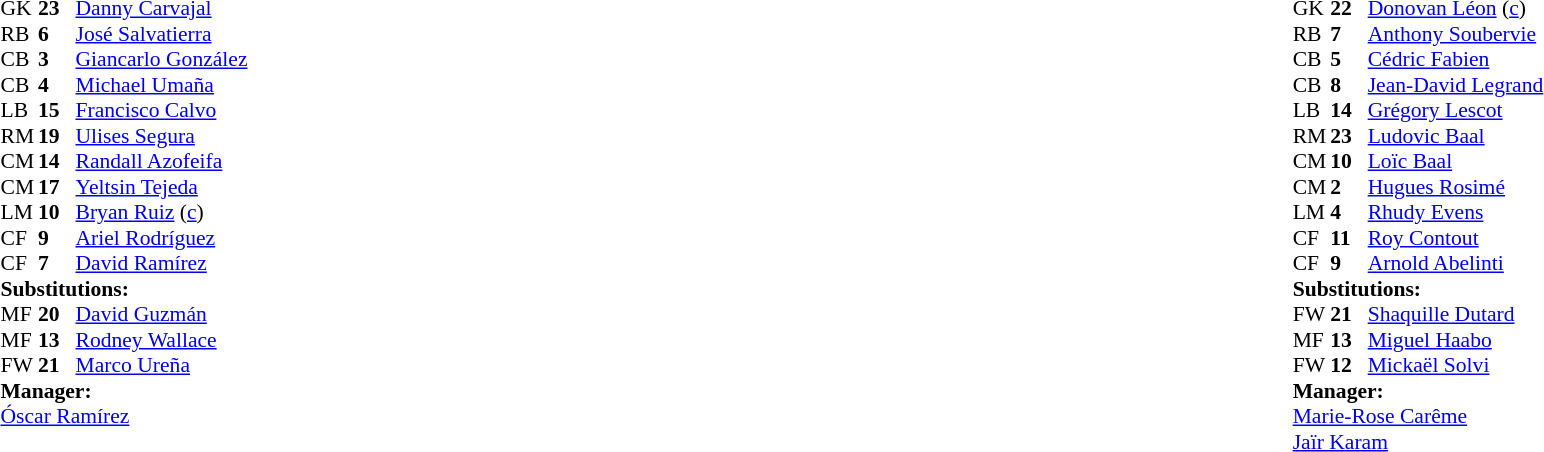<table width="100%">
<tr>
<td valign="top" width="40%"><br><table style="font-size:90%" cellspacing="0" cellpadding="0">
<tr>
<th width=25></th>
<th width=25></th>
</tr>
<tr>
<td>GK</td>
<td><strong>23</strong></td>
<td><a href='#'>Danny Carvajal</a></td>
</tr>
<tr>
<td>RB</td>
<td><strong>6</strong></td>
<td><a href='#'>José Salvatierra</a></td>
</tr>
<tr>
<td>CB</td>
<td><strong>3</strong></td>
<td><a href='#'>Giancarlo González</a></td>
</tr>
<tr>
<td>CB</td>
<td><strong>4</strong></td>
<td><a href='#'>Michael Umaña</a></td>
</tr>
<tr>
<td>LB</td>
<td><strong>15</strong></td>
<td><a href='#'>Francisco Calvo</a></td>
</tr>
<tr>
<td>RM</td>
<td><strong>19</strong></td>
<td><a href='#'>Ulises Segura</a></td>
<td></td>
<td></td>
</tr>
<tr>
<td>CM</td>
<td><strong>14</strong></td>
<td><a href='#'>Randall Azofeifa</a></td>
<td></td>
<td></td>
</tr>
<tr>
<td>CM</td>
<td><strong>17</strong></td>
<td><a href='#'>Yeltsin Tejeda</a></td>
</tr>
<tr>
<td>LM</td>
<td><strong>10</strong></td>
<td><a href='#'>Bryan Ruiz</a> (<a href='#'>c</a>)</td>
</tr>
<tr>
<td>CF</td>
<td><strong>9</strong></td>
<td><a href='#'>Ariel Rodríguez</a></td>
<td></td>
<td></td>
</tr>
<tr>
<td>CF</td>
<td><strong>7</strong></td>
<td><a href='#'>David Ramírez</a></td>
</tr>
<tr>
<td colspan=3><strong>Substitutions:</strong></td>
</tr>
<tr>
<td>MF</td>
<td><strong>20</strong></td>
<td><a href='#'>David Guzmán</a></td>
<td></td>
<td></td>
</tr>
<tr>
<td>MF</td>
<td><strong>13</strong></td>
<td><a href='#'>Rodney Wallace</a></td>
<td></td>
<td></td>
</tr>
<tr>
<td>FW</td>
<td><strong>21</strong></td>
<td><a href='#'>Marco Ureña</a></td>
<td></td>
<td></td>
</tr>
<tr>
<td colspan=3><strong>Manager:</strong></td>
</tr>
<tr>
<td colspan=3><a href='#'>Óscar Ramírez</a></td>
</tr>
</table>
</td>
<td valign="top"></td>
<td valign="top" width="50%"><br><table style="font-size:90%; margin:auto" cellspacing="0" cellpadding="0">
<tr>
<th width=25></th>
<th width=25></th>
</tr>
<tr>
<td>GK</td>
<td><strong>22</strong></td>
<td><a href='#'>Donovan Léon</a> (<a href='#'>c</a>)</td>
</tr>
<tr>
<td>RB</td>
<td><strong>7</strong></td>
<td><a href='#'>Anthony Soubervie</a></td>
<td></td>
</tr>
<tr>
<td>CB</td>
<td><strong>5</strong></td>
<td><a href='#'>Cédric Fabien</a></td>
</tr>
<tr>
<td>CB</td>
<td><strong>8</strong></td>
<td><a href='#'>Jean-David Legrand</a></td>
</tr>
<tr>
<td>LB</td>
<td><strong>14</strong></td>
<td><a href='#'>Grégory Lescot</a></td>
</tr>
<tr>
<td>RM</td>
<td><strong>23</strong></td>
<td><a href='#'>Ludovic Baal</a></td>
<td></td>
</tr>
<tr>
<td>CM</td>
<td><strong>10</strong></td>
<td><a href='#'>Loïc Baal</a></td>
<td></td>
</tr>
<tr>
<td>CM</td>
<td><strong>2</strong></td>
<td><a href='#'>Hugues Rosimé</a></td>
</tr>
<tr>
<td>LM</td>
<td><strong>4</strong></td>
<td><a href='#'>Rhudy Evens</a></td>
<td></td>
<td></td>
</tr>
<tr>
<td>CF</td>
<td><strong>11</strong></td>
<td><a href='#'>Roy Contout</a></td>
<td></td>
<td></td>
</tr>
<tr>
<td>CF</td>
<td><strong>9</strong></td>
<td><a href='#'>Arnold Abelinti</a></td>
<td></td>
<td></td>
</tr>
<tr>
<td colspan=3><strong>Substitutions:</strong></td>
</tr>
<tr>
<td>FW</td>
<td><strong>21</strong></td>
<td><a href='#'>Shaquille Dutard</a></td>
<td></td>
<td></td>
</tr>
<tr>
<td>MF</td>
<td><strong>13</strong></td>
<td><a href='#'>Miguel Haabo</a></td>
<td></td>
<td></td>
</tr>
<tr>
<td>FW</td>
<td><strong>12</strong></td>
<td><a href='#'>Mickaël Solvi</a></td>
<td></td>
<td></td>
</tr>
<tr>
<td colspan=3><strong>Manager:</strong></td>
</tr>
<tr>
<td colspan=3> <a href='#'>Marie-Rose Carême</a><br><a href='#'>Jaïr Karam</a></td>
</tr>
</table>
</td>
</tr>
</table>
